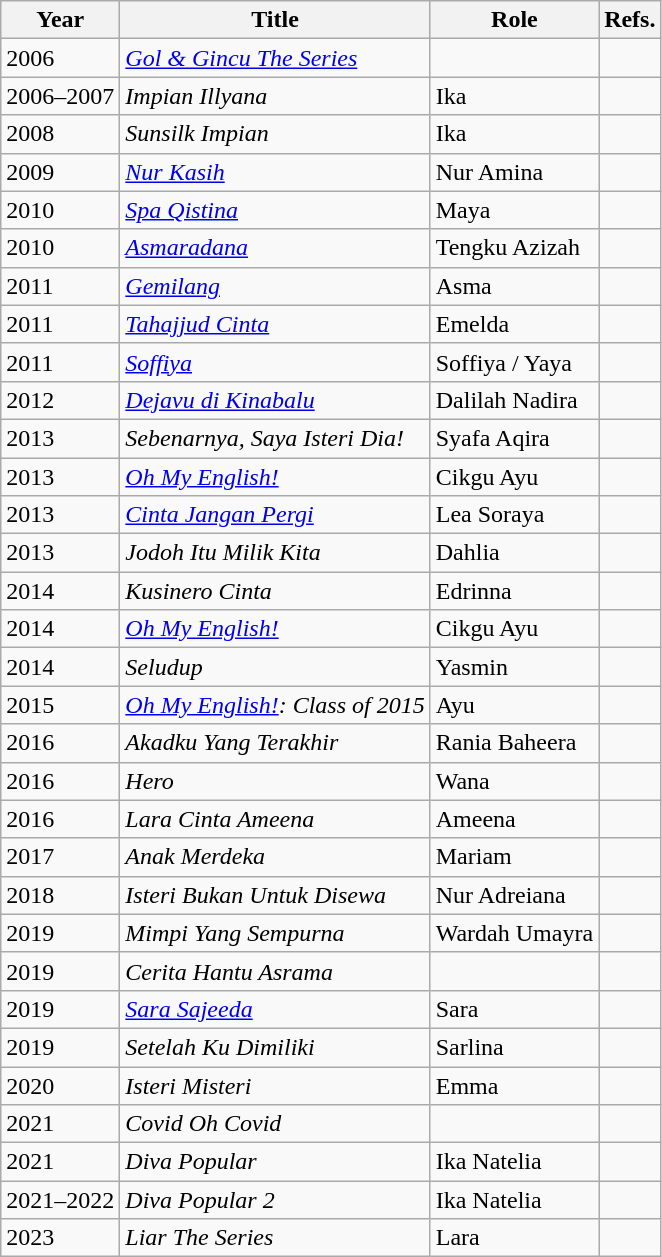<table class="wikitable">
<tr>
<th>Year</th>
<th>Title</th>
<th>Role</th>
<th>Refs.</th>
</tr>
<tr>
<td>2006</td>
<td><em><a href='#'>Gol & Gincu The Series</a></em></td>
<td></td>
<td></td>
</tr>
<tr>
<td>2006–2007</td>
<td><em>Impian Illyana</em></td>
<td>Ika</td>
<td></td>
</tr>
<tr>
<td>2008</td>
<td><em>Sunsilk Impian</em></td>
<td>Ika</td>
<td></td>
</tr>
<tr>
<td>2009</td>
<td><em><a href='#'>Nur Kasih</a></em></td>
<td>Nur Amina</td>
<td></td>
</tr>
<tr>
<td>2010</td>
<td><em><a href='#'>Spa Qistina</a></em></td>
<td>Maya</td>
<td></td>
</tr>
<tr>
<td>2010</td>
<td><em><a href='#'>Asmaradana</a></em></td>
<td>Tengku Azizah</td>
<td></td>
</tr>
<tr>
<td>2011</td>
<td><em><a href='#'>Gemilang</a></em></td>
<td>Asma</td>
<td></td>
</tr>
<tr>
<td>2011</td>
<td><em><a href='#'>Tahajjud Cinta</a></em></td>
<td>Emelda</td>
<td></td>
</tr>
<tr>
<td>2011</td>
<td><em><a href='#'>Soffiya</a></em></td>
<td>Soffiya / Yaya</td>
<td></td>
</tr>
<tr>
<td>2012</td>
<td><em><a href='#'>Dejavu di Kinabalu</a></em></td>
<td>Dalilah Nadira</td>
<td></td>
</tr>
<tr>
<td>2013</td>
<td><em>Sebenarnya, Saya Isteri Dia!</em></td>
<td>Syafa Aqira</td>
<td></td>
</tr>
<tr>
<td>2013</td>
<td><em><a href='#'>Oh My English!</a></em></td>
<td>Cikgu Ayu</td>
<td></td>
</tr>
<tr>
<td>2013</td>
<td><em><a href='#'>Cinta Jangan Pergi</a></em></td>
<td>Lea Soraya</td>
<td></td>
</tr>
<tr>
<td>2013</td>
<td><em>Jodoh Itu Milik Kita</em></td>
<td>Dahlia</td>
<td></td>
</tr>
<tr>
<td>2014</td>
<td><em>Kusinero Cinta</em></td>
<td>Edrinna</td>
<td></td>
</tr>
<tr>
<td>2014</td>
<td><em><a href='#'>Oh My English!</a></em></td>
<td>Cikgu Ayu</td>
<td></td>
</tr>
<tr>
<td>2014</td>
<td><em>Seludup</em></td>
<td>Yasmin</td>
<td></td>
</tr>
<tr>
<td>2015</td>
<td><em><a href='#'>Oh My English!</a>: Class of 2015</em></td>
<td>Ayu</td>
<td></td>
</tr>
<tr>
<td>2016</td>
<td><em>Akadku Yang Terakhir</em></td>
<td>Rania Baheera</td>
<td></td>
</tr>
<tr>
<td>2016</td>
<td><em>Hero</em></td>
<td>Wana</td>
<td></td>
</tr>
<tr>
<td>2016</td>
<td><em>Lara Cinta Ameena</em></td>
<td>Ameena</td>
<td></td>
</tr>
<tr>
<td>2017</td>
<td><em>Anak Merdeka</em></td>
<td>Mariam</td>
<td></td>
</tr>
<tr>
<td>2018</td>
<td><em>Isteri Bukan Untuk Disewa</em></td>
<td>Nur Adreiana</td>
<td></td>
</tr>
<tr>
<td>2019</td>
<td><em>Mimpi Yang Sempurna</em></td>
<td>Wardah Umayra</td>
<td></td>
</tr>
<tr>
<td>2019</td>
<td><em>Cerita Hantu Asrama</em></td>
<td></td>
<td></td>
</tr>
<tr>
<td>2019</td>
<td><em><a href='#'>Sara Sajeeda</a></em></td>
<td>Sara</td>
<td></td>
</tr>
<tr>
<td>2019</td>
<td><em>Setelah Ku Dimiliki</em></td>
<td>Sarlina</td>
<td></td>
</tr>
<tr>
<td>2020</td>
<td><em>Isteri Misteri</em></td>
<td>Emma</td>
<td></td>
</tr>
<tr>
<td>2021</td>
<td><em>Covid Oh Covid</em></td>
<td></td>
<td></td>
</tr>
<tr>
<td>2021</td>
<td><em>Diva Popular</em></td>
<td>Ika Natelia</td>
<td></td>
</tr>
<tr>
<td>2021–2022</td>
<td><em>Diva Popular 2</em></td>
<td>Ika Natelia</td>
<td></td>
</tr>
<tr>
<td>2023</td>
<td><em>Liar The Series</em></td>
<td>Lara</td>
<td></td>
</tr>
</table>
